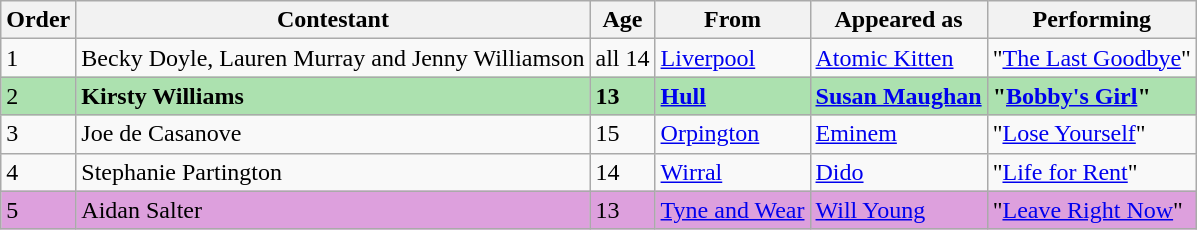<table class="wikitable">
<tr>
<th>Order</th>
<th>Contestant</th>
<th>Age</th>
<th>From</th>
<th>Appeared as</th>
<th>Performing</th>
</tr>
<tr>
<td>1</td>
<td>Becky Doyle, Lauren Murray and Jenny Williamson</td>
<td>all 14</td>
<td><a href='#'>Liverpool</a></td>
<td><a href='#'>Atomic Kitten</a></td>
<td>"<a href='#'>The Last Goodbye</a>"</td>
</tr>
<tr style="background:#ACE1AF;">
<td>2</td>
<td><strong>Kirsty Williams</strong></td>
<td><strong>13</strong></td>
<td><strong><a href='#'>Hull</a></strong></td>
<td><strong><a href='#'>Susan Maughan</a></strong></td>
<td><strong>"<a href='#'>Bobby's Girl</a>"</strong></td>
</tr>
<tr>
<td>3</td>
<td>Joe de Casanove</td>
<td>15</td>
<td><a href='#'>Orpington</a></td>
<td><a href='#'>Eminem</a></td>
<td>"<a href='#'>Lose Yourself</a>"</td>
</tr>
<tr>
<td>4</td>
<td>Stephanie Partington</td>
<td>14</td>
<td><a href='#'>Wirral</a></td>
<td><a href='#'>Dido</a></td>
<td>"<a href='#'>Life for Rent</a>"</td>
</tr>
<tr style="background:plum;">
<td>5</td>
<td>Aidan Salter</td>
<td>13</td>
<td><a href='#'>Tyne and Wear</a></td>
<td><a href='#'>Will Young</a></td>
<td>"<a href='#'>Leave Right Now</a>"</td>
</tr>
</table>
